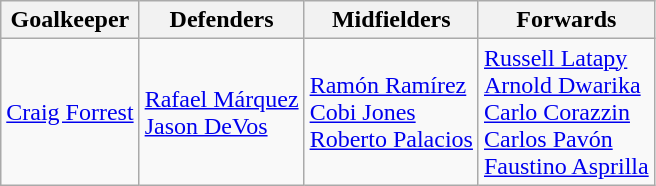<table class="wikitable">
<tr>
<th>Goalkeeper</th>
<th>Defenders</th>
<th>Midfielders</th>
<th>Forwards</th>
</tr>
<tr>
<td> <a href='#'>Craig Forrest</a></td>
<td> <a href='#'>Rafael Márquez</a><br> <a href='#'>Jason DeVos</a></td>
<td> <a href='#'>Ramón Ramírez</a><br> <a href='#'>Cobi Jones</a><br> <a href='#'>Roberto Palacios</a></td>
<td> <a href='#'>Russell Latapy</a><br> <a href='#'>Arnold Dwarika</a><br> <a href='#'>Carlo Corazzin</a><br> <a href='#'>Carlos Pavón</a><br> <a href='#'>Faustino Asprilla</a></td>
</tr>
</table>
